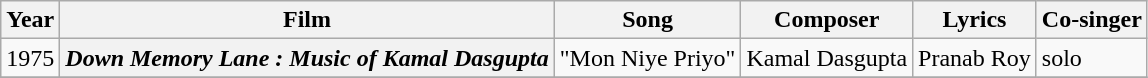<table class="wikitable sortable">
<tr>
<th>Year</th>
<th>Film</th>
<th>Song</th>
<th>Composer</th>
<th>Lyrics</th>
<th>Co-singer</th>
</tr>
<tr>
<td>1975</td>
<th><em>Down Memory Lane : Music of Kamal Dasgupta</em></th>
<td>"Mon Niye Priyo"</td>
<td>Kamal Dasgupta</td>
<td>Pranab Roy</td>
<td>solo</td>
</tr>
<tr>
</tr>
</table>
